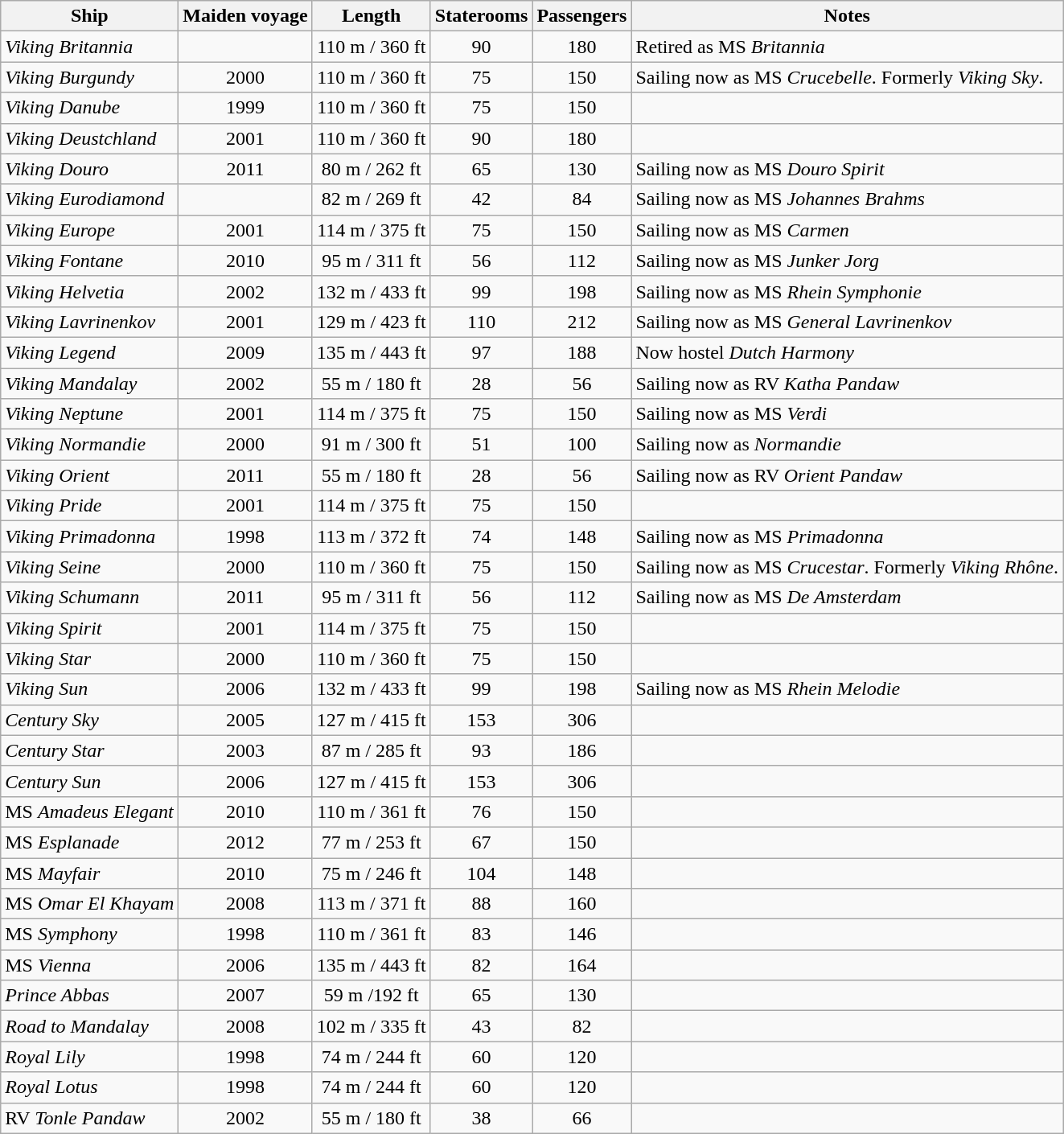<table class="wikitable">
<tr>
<th>Ship</th>
<th>Maiden voyage</th>
<th>Length</th>
<th>Staterooms</th>
<th>Passengers</th>
<th>Notes</th>
</tr>
<tr>
<td><em>Viking Britannia</em></td>
<td align="Center"></td>
<td align="Center">110 m / 360 ft</td>
<td align="Center">90</td>
<td align="Center">180</td>
<td>Retired as MS <em>Britannia</em></td>
</tr>
<tr>
<td><em>Viking Burgundy</em></td>
<td align="Center">2000</td>
<td align="Center">110 m / 360 ft</td>
<td align="Center">75</td>
<td align="Center">150</td>
<td>Sailing now as MS <em>Crucebelle</em>. Formerly <em>Viking Sky</em>.</td>
</tr>
<tr>
<td><em>Viking Danube</em></td>
<td align="Center">1999</td>
<td align="Center">110 m / 360 ft</td>
<td align="Center">75</td>
<td align="Center">150</td>
<td></td>
</tr>
<tr>
<td><em>Viking Deustchland</em></td>
<td align="Center">2001</td>
<td align="Center">110 m / 360 ft</td>
<td align="Center">90</td>
<td align="Center">180</td>
<td></td>
</tr>
<tr>
<td><em>Viking Douro</em></td>
<td align="Center">2011</td>
<td align="Center">80 m / 262 ft</td>
<td align="Center">65</td>
<td align="Center">130</td>
<td>Sailing now as MS <em>Douro Spirit</em></td>
</tr>
<tr>
<td><em>Viking Eurodiamond</em></td>
<td align="Center"></td>
<td align="Center">82 m / 269 ft</td>
<td align="Center">42</td>
<td align="Center">84</td>
<td>Sailing now as MS <em>Johannes Brahms</em></td>
</tr>
<tr>
<td><em>Viking Europe</em></td>
<td align="Center">2001</td>
<td align="Center">114 m / 375 ft</td>
<td align="Center">75</td>
<td align="Center">150</td>
<td>Sailing now as MS <em>Carmen</em></td>
</tr>
<tr>
<td><em>Viking Fontane</em></td>
<td align="Center">2010</td>
<td align="Center">95 m / 311 ft</td>
<td align="Center">56</td>
<td align="Center">112</td>
<td>Sailing now as MS <em>Junker Jorg</em></td>
</tr>
<tr>
<td><em>Viking Helvetia</em></td>
<td align="Center">2002</td>
<td align="Center">132 m / 433 ft</td>
<td align="Center">99</td>
<td align="Center">198</td>
<td>Sailing now as MS <em>Rhein Symphonie</em></td>
</tr>
<tr>
<td><em>Viking Lavrinenkov</em></td>
<td align="Center">2001</td>
<td align="Center">129 m / 423 ft</td>
<td align="Center">110</td>
<td align="Center">212</td>
<td>Sailing now as MS <em>General Lavrinenkov</em></td>
</tr>
<tr>
<td><em>Viking Legend</em></td>
<td align="Center">2009</td>
<td align="Center">135 m / 443 ft</td>
<td align="Center">97</td>
<td align="Center">188</td>
<td>Now hostel <em>Dutch Harmony</em></td>
</tr>
<tr>
<td><em>Viking Mandalay</em></td>
<td align="Center">2002</td>
<td align="Center">55 m / 180 ft</td>
<td align="Center">28</td>
<td align="Center">56</td>
<td>Sailing now as RV <em>Katha Pandaw</em></td>
</tr>
<tr>
<td><em>Viking Neptune</em></td>
<td align="Center">2001</td>
<td align="Center">114 m / 375 ft</td>
<td align="Center">75</td>
<td align="Center">150</td>
<td>Sailing now as MS <em>Verdi</em></td>
</tr>
<tr>
<td><em>Viking Normandie</em></td>
<td align="Center">2000</td>
<td align="Center">91 m / 300 ft</td>
<td align="Center">51</td>
<td align="Center">100</td>
<td>Sailing now as <em>Normandie</em></td>
</tr>
<tr>
<td><em>Viking Orient</em></td>
<td align="Center">2011</td>
<td align="Center">55 m / 180 ft</td>
<td align="Center">28</td>
<td align="Center">56</td>
<td>Sailing now as RV <em>Orient Pandaw</em></td>
</tr>
<tr>
<td><em>Viking Pride</em></td>
<td align="Center">2001</td>
<td align="Center">114 m / 375 ft</td>
<td align="Center">75</td>
<td align="Center">150</td>
<td></td>
</tr>
<tr>
<td><em>Viking Primadonna</em></td>
<td align="Center">1998</td>
<td align="Center">113 m / 372 ft</td>
<td align="Center">74</td>
<td align="Center">148</td>
<td>Sailing now as MS <em>Primadonna</em></td>
</tr>
<tr>
<td><em>Viking Seine</em></td>
<td align="Center">2000</td>
<td align="Center">110 m / 360 ft</td>
<td align="Center">75</td>
<td align="Center">150</td>
<td>Sailing now as MS <em>Crucestar</em>. Formerly <em>Viking Rhône</em>.</td>
</tr>
<tr>
<td><em>Viking Schumann</em></td>
<td align="Center">2011</td>
<td align="Center">95 m / 311 ft</td>
<td align="Center">56</td>
<td align="Center">112</td>
<td>Sailing now as MS <em>De Amsterdam</em></td>
</tr>
<tr>
<td><em>Viking Spirit</em></td>
<td align="Center">2001</td>
<td align="Center">114 m / 375 ft</td>
<td align="Center">75</td>
<td align="Center">150</td>
<td></td>
</tr>
<tr>
<td><em>Viking Star</em></td>
<td align="Center">2000</td>
<td align="Center">110 m / 360 ft</td>
<td align="Center">75</td>
<td align="Center">150</td>
<td></td>
</tr>
<tr>
<td><em>Viking Sun</em></td>
<td align="Center">2006</td>
<td align="Center">132 m / 433 ft</td>
<td align="Center">99</td>
<td align="Center">198</td>
<td>Sailing now as MS <em>Rhein Melodie</em></td>
</tr>
<tr>
<td><em>Century Sky</em></td>
<td align="Center">2005</td>
<td align="Center">127 m / 415 ft</td>
<td align="Center">153</td>
<td align="Center">306</td>
<td></td>
</tr>
<tr>
<td><em>Century Star</em></td>
<td align="Center">2003</td>
<td align="Center">87 m / 285 ft</td>
<td align="Center">93</td>
<td align="Center">186</td>
<td></td>
</tr>
<tr>
<td><em>Century Sun</em></td>
<td align="Center">2006</td>
<td align="Center">127 m / 415 ft</td>
<td align="Center">153</td>
<td align="Center">306</td>
<td></td>
</tr>
<tr>
<td>MS <em>Amadeus Elegant</em></td>
<td align="Center">2010</td>
<td align="Center">110 m / 361 ft</td>
<td align="Center">76</td>
<td align="Center">150</td>
<td></td>
</tr>
<tr>
<td>MS <em>Esplanade</em></td>
<td align="Center">2012</td>
<td align="Center">77 m / 253 ft</td>
<td align="Center">67</td>
<td align="Center">150</td>
<td></td>
</tr>
<tr>
<td>MS <em>Mayfair</em></td>
<td align="Center">2010</td>
<td align="Center">75 m / 246 ft</td>
<td align="Center">104</td>
<td align="Center">148</td>
<td></td>
</tr>
<tr>
<td>MS <em>Omar El Khayam</em></td>
<td align="Center">2008</td>
<td align="Center">113 m / 371 ft</td>
<td align="Center">88</td>
<td align="Center">160</td>
<td></td>
</tr>
<tr>
<td>MS <em>Symphony</em></td>
<td align="Center">1998</td>
<td align="Center">110 m / 361 ft</td>
<td align="Center">83</td>
<td align="Center">146</td>
<td></td>
</tr>
<tr>
<td>MS <em>Vienna</em></td>
<td align="Center">2006</td>
<td align="Center">135 m / 443 ft</td>
<td align="Center">82</td>
<td align="Center">164</td>
<td></td>
</tr>
<tr>
<td><em>Prince Abbas</em></td>
<td align="Center">2007</td>
<td align="Center">59 m /192 ft</td>
<td align="Center">65</td>
<td align="Center">130</td>
<td></td>
</tr>
<tr>
<td><em>Road to Mandalay</em></td>
<td align="Center">2008</td>
<td align="Center">102 m / 335 ft</td>
<td align="Center">43</td>
<td align="Center">82</td>
<td></td>
</tr>
<tr>
<td><em>Royal Lily</em></td>
<td align="Center">1998</td>
<td align="Center">74 m / 244 ft</td>
<td align="Center">60</td>
<td align="Center">120</td>
<td></td>
</tr>
<tr>
<td><em>Royal Lotus</em></td>
<td align="Center">1998</td>
<td align="Center">74 m / 244 ft</td>
<td align="Center">60</td>
<td align="Center">120</td>
<td></td>
</tr>
<tr>
<td>RV <em>Tonle Pandaw</em></td>
<td align="Center">2002</td>
<td align="Center">55 m / 180 ft</td>
<td align="Center">38</td>
<td align="Center">66</td>
<td></td>
</tr>
</table>
